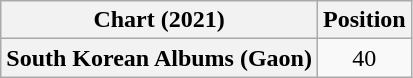<table class="wikitable plainrowheaders" style="text-align:center">
<tr>
<th scope="col">Chart (2021)</th>
<th scope="col">Position</th>
</tr>
<tr>
<th scope="row">South Korean Albums (Gaon)</th>
<td>40</td>
</tr>
</table>
